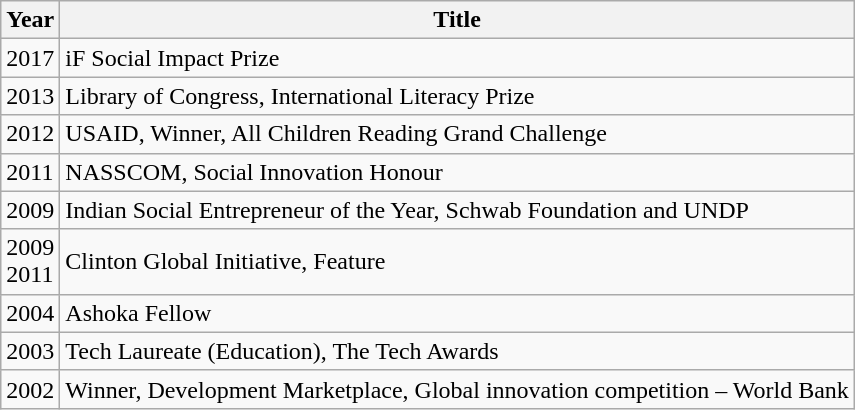<table class="wikitable">
<tr>
<th>Year</th>
<th>Title</th>
</tr>
<tr>
<td>2017</td>
<td>iF Social Impact Prize</td>
</tr>
<tr>
<td>2013</td>
<td>Library of Congress, International Literacy Prize</td>
</tr>
<tr>
<td>2012</td>
<td>USAID, Winner, All Children Reading Grand Challenge</td>
</tr>
<tr>
<td>2011</td>
<td>NASSCOM, Social Innovation Honour</td>
</tr>
<tr>
<td>2009</td>
<td>Indian Social Entrepreneur of the Year, Schwab Foundation and UNDP</td>
</tr>
<tr>
<td>2009<br>2011</td>
<td>Clinton Global Initiative, Feature</td>
</tr>
<tr>
<td>2004</td>
<td>Ashoka Fellow</td>
</tr>
<tr>
<td>2003</td>
<td>Tech Laureate (Education), The Tech Awards</td>
</tr>
<tr>
<td>2002</td>
<td>Winner, Development Marketplace, Global innovation competition – World Bank</td>
</tr>
</table>
